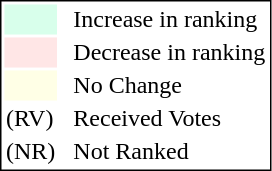<table style="border:1px solid black;">
<tr>
<td style="background:#D8FFEB; width:20px;"></td>
<td> </td>
<td>Increase in ranking</td>
</tr>
<tr>
<td style="background:#FFE6E6; width:20px;"></td>
<td> </td>
<td>Decrease in ranking</td>
</tr>
<tr>
<td style="background:#FFFFE6; width:20px;"></td>
<td> </td>
<td>No Change</td>
</tr>
<tr>
<td>(RV)</td>
<td> </td>
<td>Received Votes</td>
</tr>
<tr>
<td>(NR)</td>
<td> </td>
<td>Not Ranked</td>
</tr>
</table>
